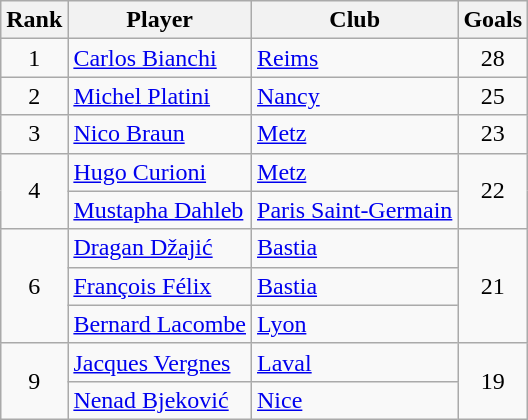<table class="wikitable" style="text-align:center">
<tr>
<th>Rank</th>
<th>Player</th>
<th>Club</th>
<th>Goals</th>
</tr>
<tr>
<td>1</td>
<td align="left"> <a href='#'>Carlos Bianchi</a></td>
<td align="left"><a href='#'>Reims</a></td>
<td>28</td>
</tr>
<tr>
<td>2</td>
<td align="left"> <a href='#'>Michel Platini</a></td>
<td align="left"><a href='#'>Nancy</a></td>
<td>25</td>
</tr>
<tr>
<td>3</td>
<td align="left"> <a href='#'>Nico Braun</a></td>
<td align="left"><a href='#'>Metz</a></td>
<td>23</td>
</tr>
<tr>
<td rowspan="2">4</td>
<td align="left"> <a href='#'>Hugo Curioni</a></td>
<td align="left"><a href='#'>Metz</a></td>
<td rowspan="2">22</td>
</tr>
<tr>
<td align="left"> <a href='#'>Mustapha Dahleb</a></td>
<td align="left"><a href='#'>Paris Saint-Germain</a></td>
</tr>
<tr>
<td rowspan="3">6</td>
<td align="left"> <a href='#'>Dragan Džajić</a></td>
<td align="left"><a href='#'>Bastia</a></td>
<td rowspan="3">21</td>
</tr>
<tr>
<td align="left"> <a href='#'>François Félix</a></td>
<td align="left"><a href='#'>Bastia</a></td>
</tr>
<tr>
<td align="left"> <a href='#'>Bernard Lacombe</a></td>
<td align="left"><a href='#'>Lyon</a></td>
</tr>
<tr>
<td rowspan="2">9</td>
<td align="left"> <a href='#'>Jacques Vergnes</a></td>
<td align="left"><a href='#'>Laval</a></td>
<td rowspan="2">19</td>
</tr>
<tr>
<td align="left"> <a href='#'>Nenad Bjeković</a></td>
<td align="left"><a href='#'>Nice</a></td>
</tr>
</table>
